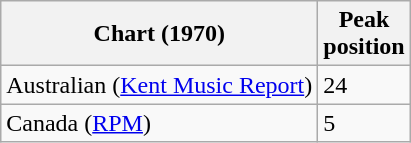<table class="wikitable sortable plainrowheaders">
<tr>
<th scope="col">Chart (1970)</th>
<th scope="col">Peak<br>position</th>
</tr>
<tr>
<td>Australian (<a href='#'>Kent Music Report</a>)</td>
<td>24</td>
</tr>
<tr>
<td>Canada (<a href='#'>RPM</a>)</td>
<td>5</td>
</tr>
</table>
